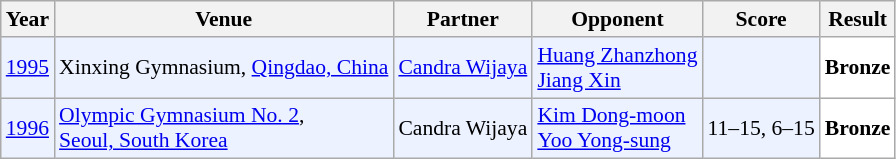<table class="sortable wikitable" style="font-size: 90%;">
<tr>
<th>Year</th>
<th>Venue</th>
<th>Partner</th>
<th>Opponent</th>
<th>Score</th>
<th>Result</th>
</tr>
<tr style="background:#ECF2FF">
<td align="center"><a href='#'>1995</a></td>
<td align="left">Xinxing Gymnasium, <a href='#'>Qingdao, China</a></td>
<td align="left"> <a href='#'>Candra Wijaya</a></td>
<td align="left"> <a href='#'>Huang Zhanzhong</a> <br>  <a href='#'>Jiang Xin</a></td>
<td align="left"></td>
<td style="text-align:left; background:white"> <strong>Bronze</strong></td>
</tr>
<tr style="background:#ECF2FF">
<td align="center"><a href='#'>1996</a></td>
<td align="left"><a href='#'>Olympic Gymnasium No. 2</a>,<br><a href='#'>Seoul, South Korea</a></td>
<td align="left"> Candra Wijaya</td>
<td align="left"> <a href='#'>Kim Dong-moon</a> <br>  <a href='#'>Yoo Yong-sung</a></td>
<td align="left">11–15, 6–15</td>
<td style="text-align:left; background:white"> <strong>Bronze</strong></td>
</tr>
</table>
